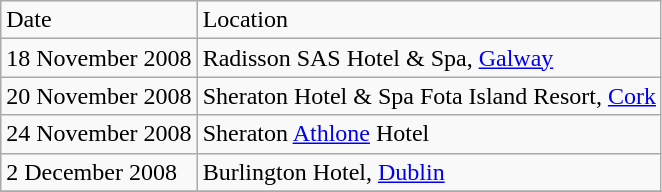<table class="wikitable">
<tr>
<td>Date</td>
<td>Location</td>
</tr>
<tr>
<td>18 November 2008</td>
<td>Radisson SAS Hotel & Spa, <a href='#'>Galway</a></td>
</tr>
<tr>
<td>20 November 2008</td>
<td>Sheraton Hotel & Spa Fota Island Resort, <a href='#'>Cork</a></td>
</tr>
<tr>
<td>24 November 2008</td>
<td>Sheraton <a href='#'>Athlone</a> Hotel</td>
</tr>
<tr>
<td>2 December 2008</td>
<td>Burlington Hotel, <a href='#'>Dublin</a></td>
</tr>
<tr>
</tr>
</table>
